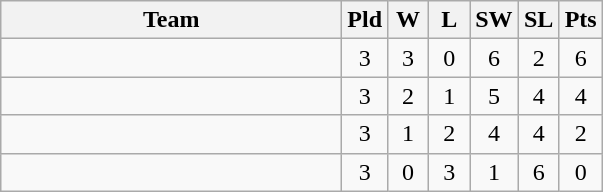<table class=wikitable style="text-align:center">
<tr>
<th width=220>Team</th>
<th width=20>Pld</th>
<th width=20>W</th>
<th width=20>L</th>
<th width=20>SW</th>
<th width=20>SL</th>
<th width=20>Pts</th>
</tr>
<tr>
<td align=left></td>
<td>3</td>
<td>3</td>
<td>0</td>
<td>6</td>
<td>2</td>
<td>6</td>
</tr>
<tr>
<td align=left></td>
<td>3</td>
<td>2</td>
<td>1</td>
<td>5</td>
<td>4</td>
<td>4</td>
</tr>
<tr>
<td align=left></td>
<td>3</td>
<td>1</td>
<td>2</td>
<td>4</td>
<td>4</td>
<td>2</td>
</tr>
<tr>
<td align=left></td>
<td>3</td>
<td>0</td>
<td>3</td>
<td>1</td>
<td>6</td>
<td>0</td>
</tr>
</table>
